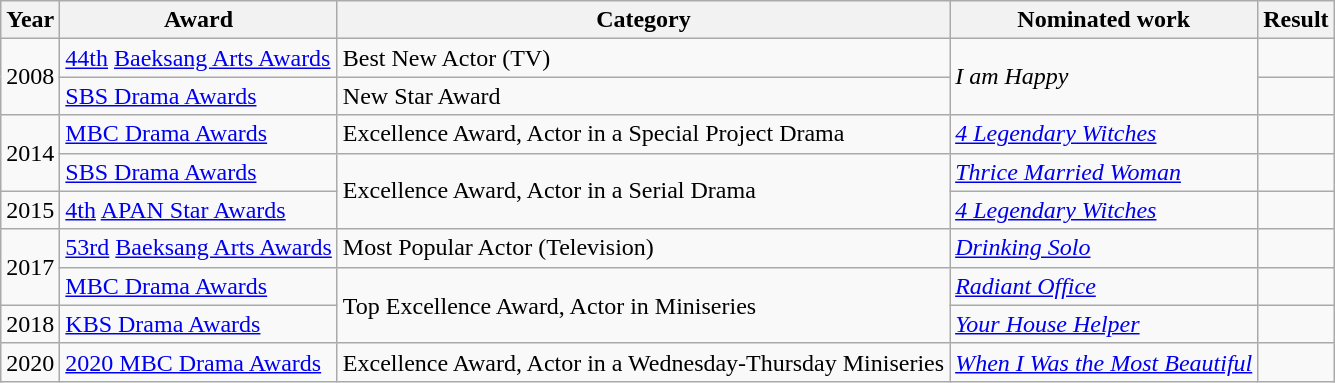<table class="wikitable">
<tr>
<th>Year</th>
<th>Award</th>
<th>Category</th>
<th>Nominated work</th>
<th>Result</th>
</tr>
<tr>
<td rowspan=2>2008</td>
<td><a href='#'>44th</a> <a href='#'>Baeksang Arts Awards</a></td>
<td>Best New Actor (TV)</td>
<td rowspan=2><em>I am Happy</em></td>
<td></td>
</tr>
<tr>
<td><a href='#'>SBS Drama Awards</a></td>
<td>New Star Award</td>
<td></td>
</tr>
<tr>
<td rowspan=2>2014</td>
<td><a href='#'>MBC Drama Awards</a></td>
<td>Excellence Award, Actor in a Special Project Drama</td>
<td><em><a href='#'>4 Legendary Witches</a></em></td>
<td></td>
</tr>
<tr>
<td><a href='#'>SBS Drama Awards</a></td>
<td rowspan="2">Excellence Award, Actor in a Serial Drama</td>
<td><em><a href='#'>Thrice Married Woman</a></em></td>
<td></td>
</tr>
<tr>
<td>2015</td>
<td><a href='#'>4th</a> <a href='#'>APAN Star Awards</a></td>
<td><em><a href='#'>4 Legendary Witches</a></em></td>
<td></td>
</tr>
<tr>
<td rowspan=2>2017</td>
<td><a href='#'>53rd</a> <a href='#'>Baeksang Arts Awards</a></td>
<td>Most Popular Actor (Television)</td>
<td><em><a href='#'>Drinking Solo</a></em></td>
<td></td>
</tr>
<tr>
<td><a href='#'>MBC Drama Awards</a></td>
<td rowspan="2">Top Excellence Award, Actor in Miniseries</td>
<td><em><a href='#'>Radiant Office</a></em></td>
<td></td>
</tr>
<tr>
<td>2018</td>
<td><a href='#'>KBS Drama Awards</a></td>
<td><em><a href='#'>Your House Helper</a></em></td>
<td></td>
</tr>
<tr>
<td>2020</td>
<td><a href='#'>2020 MBC Drama Awards</a></td>
<td>Excellence Award, Actor in a Wednesday-Thursday Miniseries</td>
<td><em><a href='#'>When I Was the Most Beautiful</a></em></td>
<td></td>
</tr>
</table>
